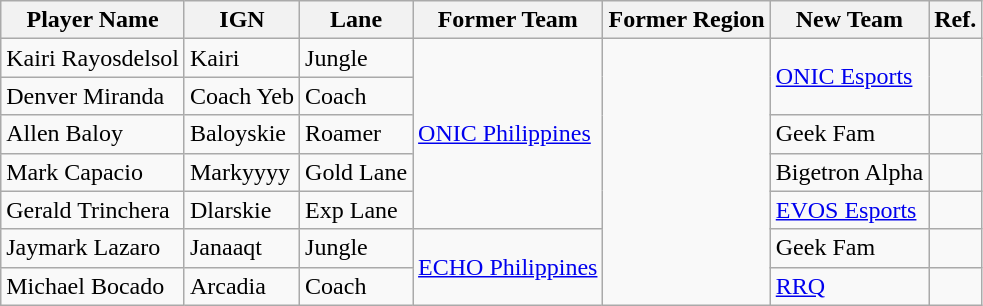<table class="wikitable mw-collapsible">
<tr>
<th>Player Name</th>
<th>IGN</th>
<th>Lane</th>
<th>Former Team</th>
<th>Former Region</th>
<th>New Team</th>
<th>Ref.</th>
</tr>
<tr>
<td>Kairi Rayosdelsol</td>
<td>Kairi</td>
<td>Jungle</td>
<td rowspan="5"><a href='#'>ONIC Philippines</a></td>
<td rowspan="7"></td>
<td rowspan="2"><a href='#'>ONIC Esports</a></td>
<td rowspan="2"></td>
</tr>
<tr>
<td>Denver Miranda</td>
<td>Coach Yeb</td>
<td>Coach</td>
</tr>
<tr>
<td>Allen Baloy</td>
<td>Baloyskie</td>
<td>Roamer</td>
<td>Geek Fam</td>
<td></td>
</tr>
<tr>
<td>Mark Capacio</td>
<td>Markyyyy</td>
<td>Gold Lane</td>
<td>Bigetron Alpha</td>
<td></td>
</tr>
<tr>
<td>Gerald Trinchera</td>
<td>Dlarskie</td>
<td>Exp Lane</td>
<td><a href='#'>EVOS Esports</a></td>
<td></td>
</tr>
<tr>
<td>Jaymark Lazaro</td>
<td>Janaaqt</td>
<td>Jungle</td>
<td rowspan="2"> <a href='#'>ECHO Philippines</a></td>
<td>Geek Fam</td>
<td></td>
</tr>
<tr>
<td>Michael Bocado</td>
<td>Arcadia</td>
<td>Coach</td>
<td> <a href='#'>RRQ</a></td>
<td></td>
</tr>
</table>
